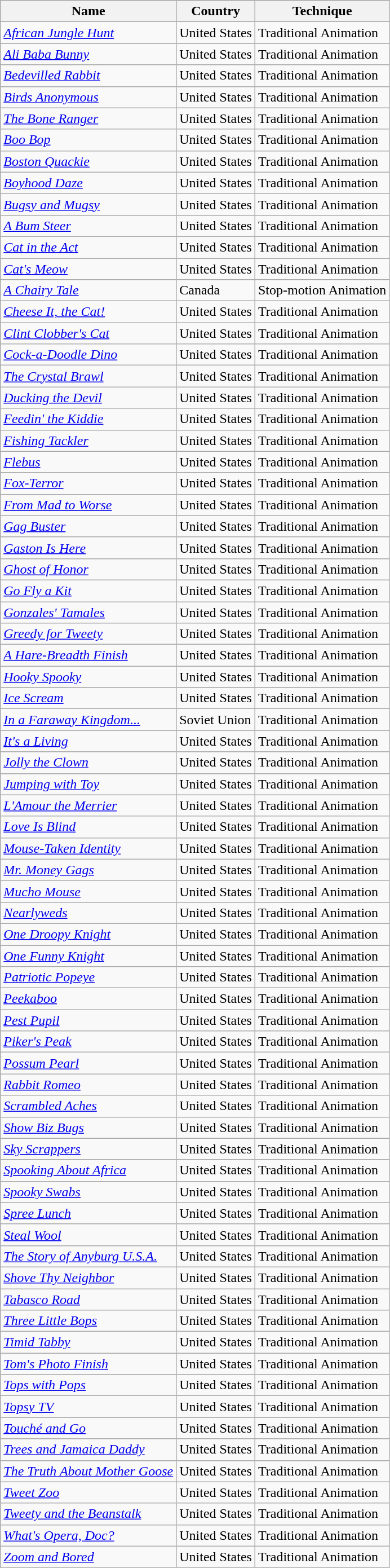<table class="wikitable sortable">
<tr>
<th>Name</th>
<th>Country</th>
<th>Technique</th>
</tr>
<tr>
<td><em><a href='#'>African Jungle Hunt</a></em></td>
<td>United States</td>
<td>Traditional Animation</td>
</tr>
<tr>
<td><em><a href='#'>Ali Baba Bunny</a></em></td>
<td>United States</td>
<td>Traditional Animation</td>
</tr>
<tr>
<td><em><a href='#'>Bedevilled Rabbit</a></em></td>
<td>United States</td>
<td>Traditional Animation</td>
</tr>
<tr>
<td><em><a href='#'>Birds Anonymous</a></em></td>
<td>United States</td>
<td>Traditional Animation</td>
</tr>
<tr>
<td><em><a href='#'>The Bone Ranger</a></em></td>
<td>United States</td>
<td>Traditional Animation</td>
</tr>
<tr>
<td><em><a href='#'>Boo Bop</a></em></td>
<td>United States</td>
<td>Traditional Animation</td>
</tr>
<tr>
<td><em><a href='#'>Boston Quackie</a></em></td>
<td>United States</td>
<td>Traditional Animation</td>
</tr>
<tr>
<td><em><a href='#'>Boyhood Daze</a></em></td>
<td>United States</td>
<td>Traditional Animation</td>
</tr>
<tr>
<td><em><a href='#'>Bugsy and Mugsy</a></em></td>
<td>United States</td>
<td>Traditional Animation</td>
</tr>
<tr>
<td><em><a href='#'>A Bum Steer</a></em></td>
<td>United States</td>
<td>Traditional Animation</td>
</tr>
<tr>
<td><em><a href='#'>Cat in the Act</a></em></td>
<td>United States</td>
<td>Traditional Animation</td>
</tr>
<tr>
<td><em><a href='#'>Cat's Meow</a></em></td>
<td>United States</td>
<td>Traditional Animation</td>
</tr>
<tr>
<td><em><a href='#'>A Chairy Tale</a></em></td>
<td>Canada</td>
<td>Stop-motion Animation</td>
</tr>
<tr>
<td><em><a href='#'>Cheese It, the Cat!</a></em></td>
<td>United States</td>
<td>Traditional Animation</td>
</tr>
<tr>
<td><em><a href='#'>Clint Clobber's Cat</a></em></td>
<td>United States</td>
<td>Traditional Animation</td>
</tr>
<tr>
<td><em><a href='#'>Cock-a-Doodle Dino</a></em></td>
<td>United States</td>
<td>Traditional Animation</td>
</tr>
<tr>
<td><em><a href='#'>The Crystal Brawl</a></em></td>
<td>United States</td>
<td>Traditional Animation</td>
</tr>
<tr>
<td><em><a href='#'>Ducking the Devil</a></em></td>
<td>United States</td>
<td>Traditional Animation</td>
</tr>
<tr>
<td><em><a href='#'>Feedin' the Kiddie</a></em></td>
<td>United States</td>
<td>Traditional Animation</td>
</tr>
<tr>
<td><em><a href='#'>Fishing Tackler</a></em></td>
<td>United States</td>
<td>Traditional Animation</td>
</tr>
<tr>
<td><em><a href='#'>Flebus</a></em></td>
<td>United States</td>
<td>Traditional Animation</td>
</tr>
<tr>
<td><em><a href='#'>Fox-Terror</a></em></td>
<td>United States</td>
<td>Traditional Animation</td>
</tr>
<tr>
<td><em><a href='#'>From Mad to Worse</a></em></td>
<td>United States</td>
<td>Traditional Animation</td>
</tr>
<tr>
<td><em><a href='#'>Gag Buster</a></em></td>
<td>United States</td>
<td>Traditional Animation</td>
</tr>
<tr>
<td><em><a href='#'>Gaston Is Here</a></em></td>
<td>United States</td>
<td>Traditional Animation</td>
</tr>
<tr>
<td><em><a href='#'>Ghost of Honor</a></em></td>
<td>United States</td>
<td>Traditional Animation</td>
</tr>
<tr>
<td><em><a href='#'>Go Fly a Kit</a></em></td>
<td>United States</td>
<td>Traditional Animation</td>
</tr>
<tr>
<td><em><a href='#'>Gonzales' Tamales</a></em></td>
<td>United States</td>
<td>Traditional Animation</td>
</tr>
<tr>
<td><em><a href='#'>Greedy for Tweety</a></em></td>
<td>United States</td>
<td>Traditional Animation</td>
</tr>
<tr>
<td><em><a href='#'>A Hare-Breadth Finish</a></em></td>
<td>United States</td>
<td>Traditional Animation</td>
</tr>
<tr>
<td><em><a href='#'>Hooky Spooky</a></em></td>
<td>United States</td>
<td>Traditional Animation</td>
</tr>
<tr>
<td><em><a href='#'>Ice Scream</a></em></td>
<td>United States</td>
<td>Traditional Animation</td>
</tr>
<tr>
<td><em><a href='#'>In a Faraway Kingdom...</a></em></td>
<td>Soviet Union</td>
<td>Traditional Animation</td>
</tr>
<tr>
<td><em><a href='#'>It's a Living</a></em></td>
<td>United States</td>
<td>Traditional Animation</td>
</tr>
<tr>
<td><em><a href='#'>Jolly the Clown</a></em></td>
<td>United States</td>
<td>Traditional Animation</td>
</tr>
<tr>
<td><em><a href='#'>Jumping with Toy</a></em></td>
<td>United States</td>
<td>Traditional Animation</td>
</tr>
<tr>
<td><em><a href='#'>L'Amour the Merrier</a></em></td>
<td>United States</td>
<td>Traditional Animation</td>
</tr>
<tr>
<td><em><a href='#'>Love Is Blind</a></em></td>
<td>United States</td>
<td>Traditional Animation</td>
</tr>
<tr>
<td><em><a href='#'>Mouse-Taken Identity</a></em></td>
<td>United States</td>
<td>Traditional Animation</td>
</tr>
<tr>
<td><em><a href='#'>Mr. Money Gags</a></em></td>
<td>United States</td>
<td>Traditional Animation</td>
</tr>
<tr>
<td><em><a href='#'>Mucho Mouse</a></em></td>
<td>United States</td>
<td>Traditional Animation</td>
</tr>
<tr>
<td><em><a href='#'>Nearlyweds</a></em></td>
<td>United States</td>
<td>Traditional Animation</td>
</tr>
<tr>
<td><em><a href='#'>One Droopy Knight</a></em></td>
<td>United States</td>
<td>Traditional Animation</td>
</tr>
<tr>
<td><em><a href='#'>One Funny Knight</a></em></td>
<td>United States</td>
<td>Traditional Animation</td>
</tr>
<tr>
<td><em><a href='#'>Patriotic Popeye</a></em></td>
<td>United States</td>
<td>Traditional Animation</td>
</tr>
<tr>
<td><em><a href='#'>Peekaboo</a></em></td>
<td>United States</td>
<td>Traditional Animation</td>
</tr>
<tr>
<td><em><a href='#'>Pest Pupil</a></em></td>
<td>United States</td>
<td>Traditional Animation</td>
</tr>
<tr>
<td><em><a href='#'>Piker's Peak</a></em></td>
<td>United States</td>
<td>Traditional Animation</td>
</tr>
<tr>
<td><em><a href='#'>Possum Pearl</a></em></td>
<td>United States</td>
<td>Traditional Animation</td>
</tr>
<tr>
<td><em><a href='#'>Rabbit Romeo</a></em></td>
<td>United States</td>
<td>Traditional Animation</td>
</tr>
<tr>
<td><em><a href='#'>Scrambled Aches</a></em></td>
<td>United States</td>
<td>Traditional Animation</td>
</tr>
<tr>
<td><em><a href='#'>Show Biz Bugs</a></em></td>
<td>United States</td>
<td>Traditional Animation</td>
</tr>
<tr>
<td><em><a href='#'>Sky Scrappers</a></em></td>
<td>United States</td>
<td>Traditional Animation</td>
</tr>
<tr>
<td><em><a href='#'>Spooking About Africa</a></em></td>
<td>United States</td>
<td>Traditional Animation</td>
</tr>
<tr>
<td><em><a href='#'>Spooky Swabs</a></em></td>
<td>United States</td>
<td>Traditional Animation</td>
</tr>
<tr>
<td><em><a href='#'>Spree Lunch</a></em></td>
<td>United States</td>
<td>Traditional Animation</td>
</tr>
<tr>
<td><em><a href='#'>Steal Wool</a></em></td>
<td>United States</td>
<td>Traditional Animation</td>
</tr>
<tr>
<td><em><a href='#'>The Story of Anyburg U.S.A.</a></em></td>
<td>United States</td>
<td>Traditional Animation</td>
</tr>
<tr>
<td><em><a href='#'>Shove Thy Neighbor</a></em></td>
<td>United States</td>
<td>Traditional Animation</td>
</tr>
<tr>
<td><em><a href='#'>Tabasco Road</a></em></td>
<td>United States</td>
<td>Traditional Animation</td>
</tr>
<tr>
<td><em><a href='#'>Three Little Bops</a></em></td>
<td>United States</td>
<td>Traditional Animation</td>
</tr>
<tr>
<td><em><a href='#'>Timid Tabby</a></em></td>
<td>United States</td>
<td>Traditional Animation</td>
</tr>
<tr>
<td><em><a href='#'>Tom's Photo Finish</a></em></td>
<td>United States</td>
<td>Traditional Animation</td>
</tr>
<tr>
<td><em><a href='#'>Tops with Pops</a></em></td>
<td>United States</td>
<td>Traditional Animation</td>
</tr>
<tr>
<td><em><a href='#'>Topsy TV</a></em></td>
<td>United States</td>
<td>Traditional Animation</td>
</tr>
<tr>
<td><em><a href='#'>Touché and Go</a></em></td>
<td>United States</td>
<td>Traditional Animation</td>
</tr>
<tr>
<td><em><a href='#'>Trees and Jamaica Daddy</a></em></td>
<td>United States</td>
<td>Traditional Animation</td>
</tr>
<tr>
<td><em><a href='#'>The Truth About Mother Goose</a></em></td>
<td>United States</td>
<td>Traditional Animation</td>
</tr>
<tr>
<td><em><a href='#'>Tweet Zoo</a></em></td>
<td>United States</td>
<td>Traditional Animation</td>
</tr>
<tr>
<td><em><a href='#'>Tweety and the Beanstalk</a></em></td>
<td>United States</td>
<td>Traditional Animation</td>
</tr>
<tr>
<td><em><a href='#'>What's Opera, Doc?</a></em></td>
<td>United States</td>
<td>Traditional Animation</td>
</tr>
<tr>
<td><em><a href='#'>Zoom and Bored</a></em></td>
<td>United States</td>
<td>Traditional Animation</td>
</tr>
</table>
